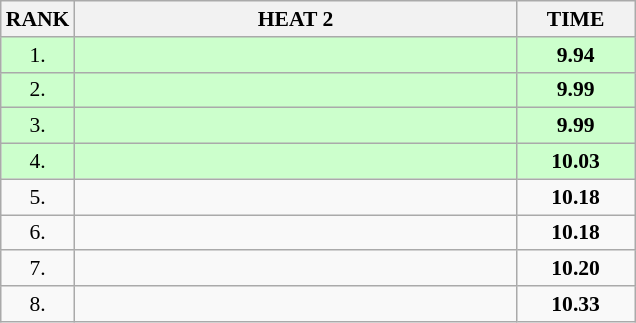<table class="wikitable" style="border-collapse: collapse; font-size: 90%;">
<tr>
<th>RANK</th>
<th style="width: 20em">HEAT 2</th>
<th style="width: 5em">TIME</th>
</tr>
<tr style="background:#ccffcc;">
<td align="center">1.</td>
<td></td>
<td align="center"><strong>9.94</strong></td>
</tr>
<tr style="background:#ccffcc;">
<td align="center">2.</td>
<td></td>
<td align="center"><strong>9.99</strong></td>
</tr>
<tr style="background:#ccffcc;">
<td align="center">3.</td>
<td></td>
<td align="center"><strong>9.99</strong></td>
</tr>
<tr style="background:#ccffcc;">
<td align="center">4.</td>
<td></td>
<td align="center"><strong>10.03</strong></td>
</tr>
<tr>
<td align="center">5.</td>
<td></td>
<td align="center"><strong>10.18</strong></td>
</tr>
<tr>
<td align="center">6.</td>
<td></td>
<td align="center"><strong>10.18</strong></td>
</tr>
<tr>
<td align="center">7.</td>
<td></td>
<td align="center"><strong>10.20</strong></td>
</tr>
<tr>
<td align="center">8.</td>
<td></td>
<td align="center"><strong>10.33</strong></td>
</tr>
</table>
